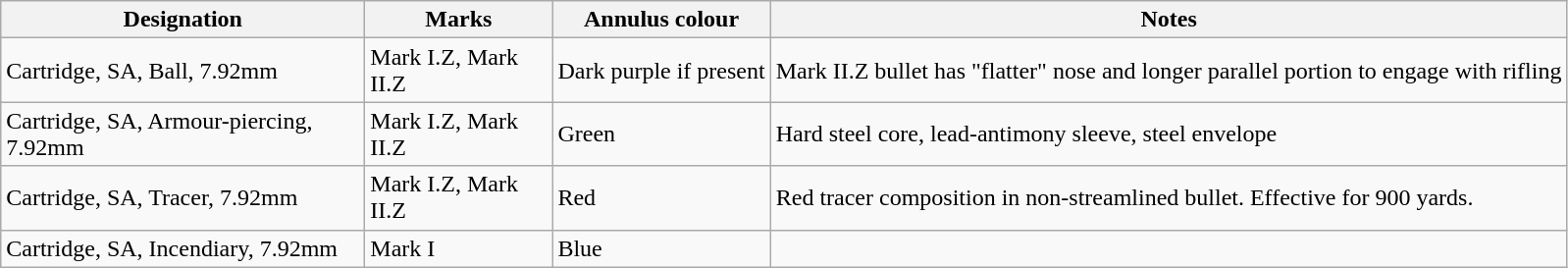<table class="wikitable">
<tr>
<th width="240pt">Designation</th>
<th width="120pt">Marks</th>
<th>Annulus colour</th>
<th>Notes</th>
</tr>
<tr>
<td>Cartridge, SA, Ball, 7.92mm</td>
<td>Mark I.Z, Mark II.Z</td>
<td>Dark purple if present</td>
<td>Mark II.Z bullet has "flatter" nose and longer parallel portion to engage with rifling</td>
</tr>
<tr>
<td>Cartridge, SA, Armour-piercing, 7.92mm</td>
<td>Mark I.Z, Mark II.Z</td>
<td>Green</td>
<td>Hard steel core, lead-antimony sleeve, steel envelope</td>
</tr>
<tr>
<td>Cartridge, SA, Tracer, 7.92mm</td>
<td>Mark I.Z, Mark II.Z</td>
<td>Red</td>
<td>Red tracer composition in non-streamlined bullet. Effective for 900 yards.</td>
</tr>
<tr>
<td>Cartridge, SA, Incendiary, 7.92mm</td>
<td>Mark I</td>
<td>Blue</td>
<td></td>
</tr>
</table>
